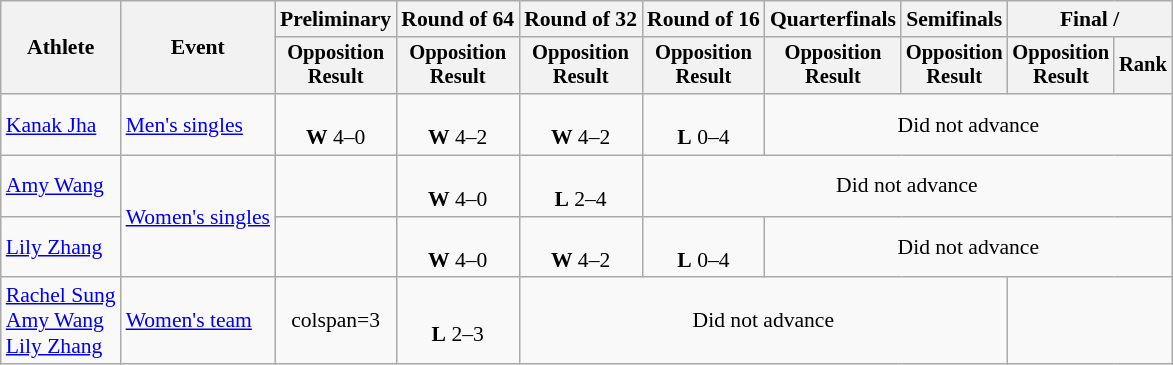<table class=wikitable style=font-size:90%;text-align:center>
<tr>
<th rowspan=2>Athlete</th>
<th rowspan=2>Event</th>
<th>Preliminary</th>
<th>Round of 64</th>
<th>Round of 32</th>
<th>Round of 16</th>
<th>Quarterfinals</th>
<th>Semifinals</th>
<th colspan=2>Final / </th>
</tr>
<tr style=font-size:95%>
<th>Opposition<br>Result</th>
<th>Opposition<br>Result</th>
<th>Opposition<br>Result</th>
<th>Opposition<br>Result</th>
<th>Opposition<br>Result</th>
<th>Opposition<br>Result</th>
<th>Opposition<br>Result</th>
<th>Rank</th>
</tr>
<tr>
<td align=left><a href='#'>Kanak Jha</a></td>
<td align=left><a href='#'>Men's singles</a></td>
<td><br><strong>W</strong> 4–0</td>
<td><br><strong>W</strong> 4–2</td>
<td><br><strong>W</strong> 4–2</td>
<td><br><strong>L</strong> 0–4</td>
<td colspan=4>Did not advance</td>
</tr>
<tr>
<td align=left><a href='#'>Amy Wang</a></td>
<td align=left rowspan=2><a href='#'>Women's singles</a></td>
<td></td>
<td><br><strong>W</strong> 4–0</td>
<td><br><strong>L</strong> 2–4</td>
<td colspan=5>Did not advance</td>
</tr>
<tr>
<td align=left><a href='#'>Lily Zhang</a></td>
<td></td>
<td><br><strong>W</strong> 4–0</td>
<td><br><strong>W</strong> 4–2</td>
<td><br><strong>L</strong> 0–4</td>
<td colspan=4>Did not advance</td>
</tr>
<tr>
<td align=left><a href='#'>Rachel Sung</a><br><a href='#'>Amy Wang</a><br><a href='#'>Lily Zhang</a></td>
<td align=left><a href='#'>Women's team</a></td>
<td>colspan=3 </td>
<td><br><strong>L</strong> 2–3</td>
<td colspan=4>Did not advance</td>
</tr>
</table>
